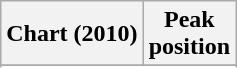<table class="wikitable sortable plainrowheaders">
<tr>
<th>Chart (2010)</th>
<th>Peak<br>position</th>
</tr>
<tr>
</tr>
<tr>
</tr>
<tr>
</tr>
<tr>
</tr>
</table>
